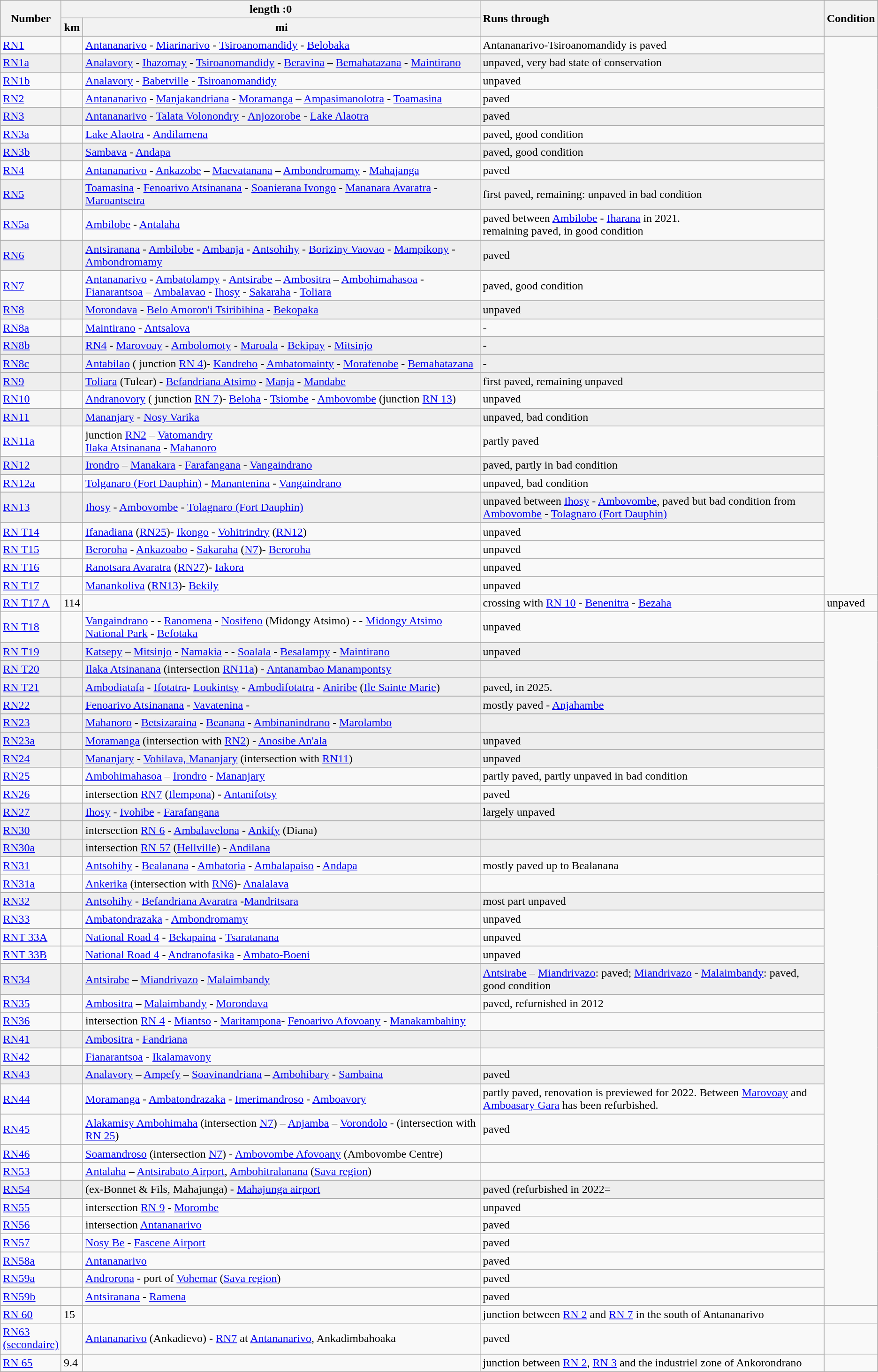<table class="wikitable sortable">
<tr>
<th rowspan=2 style="width: 4em">Number</th>
<th colspan=2>length :0</th>
<th rowspan=2 style="text-align:left">Runs through</th>
<th rowspan=2 style="text-align:left">Condition</th>
</tr>
<tr>
<th>km</th>
<th>mi</th>
</tr>
<tr>
<td><a href='#'>RN1</a></td>
<td></td>
<td><a href='#'>Antananarivo</a> - <a href='#'>Miarinarivo</a> - <a href='#'>Tsiroanomandidy</a> - <a href='#'>Belobaka</a></td>
<td>Antananarivo-Tsiroanomandidy is paved</td>
</tr>
<tr>
</tr>
<tr style="background:#EEE">
<td><a href='#'>RN1a</a></td>
<td></td>
<td><a href='#'>Analavory</a> - <a href='#'>Ihazomay</a> - <a href='#'>Tsiroanomandidy</a> - <a href='#'>Beravina</a> – <a href='#'>Bemahatazana</a> - <a href='#'>Maintirano</a></td>
<td>unpaved, very bad state of conservation</td>
</tr>
<tr>
</tr>
<tr>
<td><a href='#'>RN1b</a></td>
<td></td>
<td><a href='#'>Analavory</a> - <a href='#'>Babetville</a> - <a href='#'>Tsiroanomandidy</a></td>
<td>unpaved</td>
</tr>
<tr>
<td><a href='#'>RN2</a></td>
<td></td>
<td><a href='#'>Antananarivo</a> - <a href='#'>Manjakandriana</a> - <a href='#'>Moramanga</a> – <a href='#'>Ampasimanolotra</a> - <a href='#'>Toamasina</a></td>
<td>paved</td>
</tr>
<tr>
</tr>
<tr style="background:#EEE">
<td><a href='#'>RN3</a></td>
<td></td>
<td><a href='#'>Antananarivo</a> - <a href='#'>Talata Volonondry</a> - <a href='#'>Anjozorobe</a> - <a href='#'>Lake Alaotra</a></td>
<td>paved</td>
</tr>
<tr>
<td><a href='#'>RN3a</a></td>
<td></td>
<td><a href='#'>Lake Alaotra</a> - <a href='#'>Andilamena</a></td>
<td>paved, good condition</td>
</tr>
<tr>
</tr>
<tr style="background:#EEE">
<td><a href='#'>RN3b</a></td>
<td></td>
<td><a href='#'>Sambava</a> - <a href='#'>Andapa</a></td>
<td>paved, good condition</td>
</tr>
<tr>
<td><a href='#'>RN4</a></td>
<td></td>
<td><a href='#'>Antananarivo</a> - <a href='#'>Ankazobe</a> – <a href='#'>Maevatanana</a> – <a href='#'>Ambondromamy</a> - <a href='#'>Mahajanga</a></td>
<td>paved</td>
</tr>
<tr>
</tr>
<tr style="background:#EEE">
<td><a href='#'>RN5</a></td>
<td></td>
<td><a href='#'>Toamasina</a> - <a href='#'>Fenoarivo Atsinanana</a> - <a href='#'>Soanierana Ivongo</a> - <a href='#'>Mananara Avaratra</a> - <a href='#'>Maroantsetra</a></td>
<td>first  paved, remaining: unpaved in bad condition</td>
</tr>
<tr>
<td><a href='#'>RN5a</a></td>
<td></td>
<td><a href='#'>Ambilobe</a> - <a href='#'>Antalaha</a></td>
<td>paved between <a href='#'>Ambilobe</a> - <a href='#'>Iharana</a> in 2021.<br>remaining paved, in good condition</td>
</tr>
<tr>
</tr>
<tr style="background:#EEE">
<td><a href='#'>RN6</a></td>
<td></td>
<td><a href='#'>Antsiranana</a> - <a href='#'>Ambilobe</a> - <a href='#'>Ambanja</a> - <a href='#'>Antsohihy</a> - <a href='#'>Boriziny Vaovao</a> - <a href='#'>Mampikony</a> - <a href='#'>Ambondromamy</a></td>
<td>paved</td>
</tr>
<tr>
<td><a href='#'>RN7</a></td>
<td></td>
<td><a href='#'>Antananarivo</a> - <a href='#'>Ambatolampy</a> - <a href='#'>Antsirabe</a> – <a href='#'>Ambositra</a> – <a href='#'>Ambohimahasoa</a> - <a href='#'>Fianarantsoa</a> – <a href='#'>Ambalavao</a> - <a href='#'>Ihosy</a> - <a href='#'>Sakaraha</a> - <a href='#'>Toliara</a></td>
<td>paved, good condition</td>
</tr>
<tr>
</tr>
<tr style="background:#EEE">
<td><a href='#'>RN8</a></td>
<td></td>
<td><a href='#'>Morondava</a> - <a href='#'>Belo Amoron'i Tsiribihina</a> - <a href='#'>Bekopaka</a></td>
<td>unpaved</td>
</tr>
<tr>
<td><a href='#'>RN8a</a></td>
<td></td>
<td><a href='#'>Maintirano</a> - <a href='#'>Antsalova</a></td>
<td>-</td>
</tr>
<tr style="background:#EEE">
<td><a href='#'>RN8b</a></td>
<td></td>
<td><a href='#'>RN4</a> - <a href='#'>Marovoay</a> - <a href='#'>Ambolomoty</a> - <a href='#'>Maroala</a> - <a href='#'>Bekipay</a> - <a href='#'>Mitsinjo</a></td>
<td>-</td>
</tr>
<tr style="background:#EEE">
<td><a href='#'>RN8c</a></td>
<td></td>
<td><a href='#'>Antabilao</a> ( junction <a href='#'>RN 4</a>)- <a href='#'>Kandreho</a> - <a href='#'>Ambatomainty</a> - <a href='#'>Morafenobe</a> - <a href='#'>Bemahatazana</a></td>
<td>-</td>
</tr>
<tr style="background:#EEE">
<td><a href='#'>RN9</a></td>
<td></td>
<td><a href='#'>Toliara</a> (Tulear) - <a href='#'>Befandriana Atsimo</a> - <a href='#'>Manja</a> - <a href='#'>Mandabe</a></td>
<td>first    paved, remaining unpaved</td>
</tr>
<tr>
<td><a href='#'>RN10</a></td>
<td></td>
<td><a href='#'>Andranovory</a> ( junction <a href='#'>RN 7</a>)- <a href='#'>Beloha</a> -  <a href='#'>Tsiombe</a> - <a href='#'>Ambovombe</a> (junction <a href='#'>RN 13</a>)</td>
<td>unpaved</td>
</tr>
<tr>
</tr>
<tr style="background:#EEE">
<td><a href='#'>RN11</a></td>
<td></td>
<td><a href='#'>Mananjary</a> - <a href='#'>Nosy Varika</a></td>
<td>unpaved, bad condition</td>
</tr>
<tr>
<td><a href='#'>RN11a</a></td>
<td></td>
<td>junction <a href='#'>RN2</a> – <a href='#'>Vatomandry</a><br><a href='#'>Ilaka Atsinanana</a> - <a href='#'>Mahanoro</a></td>
<td>partly paved</td>
</tr>
<tr>
</tr>
<tr style="background:#EEE">
<td><a href='#'>RN12</a></td>
<td></td>
<td><a href='#'>Irondro</a> – <a href='#'>Manakara</a> - <a href='#'>Farafangana</a> -  <a href='#'>Vangaindrano</a></td>
<td>paved, partly in bad condition</td>
</tr>
<tr>
<td><a href='#'>RN12a</a></td>
<td></td>
<td><a href='#'>Tolganaro (Fort Dauphin)</a> - <a href='#'>Manantenina</a> - <a href='#'>Vangaindrano</a></td>
<td>unpaved, bad condition</td>
</tr>
<tr>
</tr>
<tr style="background:#EEE">
<td><a href='#'>RN13</a></td>
<td></td>
<td><a href='#'>Ihosy</a> - <a href='#'>Ambovombe</a> - <a href='#'>Tolagnaro (Fort Dauphin)</a></td>
<td>unpaved between <a href='#'>Ihosy</a> - <a href='#'>Ambovombe</a>, paved but bad condition from <a href='#'>Ambovombe</a> - <a href='#'>Tolagnaro (Fort Dauphin)</a></td>
</tr>
<tr>
<td><a href='#'>RN T14</a></td>
<td></td>
<td><a href='#'>Ifanadiana</a> (<a href='#'>RN25</a>)- <a href='#'>Ikongo</a> - <a href='#'>Vohitrindry</a> (<a href='#'>RN12</a>)</td>
<td>unpaved</td>
</tr>
<tr>
<td><a href='#'>RN T15</a></td>
<td></td>
<td><a href='#'>Beroroha</a> - <a href='#'>Ankazoabo</a> - <a href='#'>Sakaraha</a> (<a href='#'>N7</a>)- <a href='#'>Beroroha</a></td>
<td>unpaved</td>
</tr>
<tr>
<td><a href='#'>RN T16</a></td>
<td></td>
<td><a href='#'>Ranotsara Avaratra</a> (<a href='#'>RN27</a>)- <a href='#'>Iakora</a></td>
<td>unpaved</td>
</tr>
<tr>
<td><a href='#'>RN T17</a></td>
<td></td>
<td><a href='#'>Manankoliva</a> (<a href='#'>RN13</a>)- <a href='#'>Bekily</a></td>
<td>unpaved</td>
</tr>
<tr>
<td><a href='#'>RN T17 A</a></td>
<td>114</td>
<td></td>
<td>crossing with <a href='#'>RN 10</a> - <a href='#'>Benenitra</a> - <a href='#'>Bezaha</a></td>
<td>unpaved</td>
</tr>
<tr>
<td><a href='#'>RN T18</a></td>
<td></td>
<td><a href='#'>Vangaindrano</a> -  - <a href='#'>Ranomena</a> - <a href='#'>Nosifeno</a> (Midongy Atsimo) -   - <a href='#'>Midongy Atsimo National Park</a> - <a href='#'>Befotaka</a></td>
<td>unpaved</td>
</tr>
<tr>
</tr>
<tr style="background:#EEE">
<td><a href='#'>RN T19</a></td>
<td></td>
<td><a href='#'>Katsepy</a> – <a href='#'>Mitsinjo</a> - <a href='#'>Namakia</a> -  - <a href='#'>Soalala</a> - <a href='#'>Besalampy</a> - <a href='#'>Maintirano</a></td>
<td>unpaved</td>
</tr>
<tr>
</tr>
<tr style="background:#EEE">
<td><a href='#'>RN T20</a></td>
<td></td>
<td><a href='#'>Ilaka Atsinanana</a> (intersection <a href='#'>RN11a</a>) - <a href='#'>Antanambao Manampontsy</a></td>
<td></td>
</tr>
<tr>
</tr>
<tr style="background:#EEE">
<td><a href='#'>RN T21</a></td>
<td></td>
<td><a href='#'>Ambodiatafa</a> - <a href='#'>Ifotatra</a>- <a href='#'>Loukintsy</a> - <a href='#'>Ambodifotatra</a> - <a href='#'>Aniribe</a> (<a href='#'>Ile Sainte Marie</a>)</td>
<td>paved, in 2025.</td>
</tr>
<tr>
</tr>
<tr style="background:#EEE">
<td><a href='#'>RN22</a></td>
<td></td>
<td><a href='#'>Fenoarivo Atsinanana</a> - <a href='#'>Vavatenina</a> -</td>
<td>mostly paved - <a href='#'>Anjahambe</a></td>
</tr>
<tr>
</tr>
<tr style="background:#EEE">
<td><a href='#'>RN23</a></td>
<td></td>
<td><a href='#'>Mahanoro</a> - <a href='#'>Betsizaraina</a> - <a href='#'>Beanana</a> - <a href='#'>Ambinanindrano</a> - <a href='#'>Marolambo</a></td>
<td></td>
</tr>
<tr>
</tr>
<tr style="background:#EEE">
<td><a href='#'>RN23a</a></td>
<td></td>
<td><a href='#'>Moramanga</a> (intersection with <a href='#'>RN2</a>) - <a href='#'>Anosibe An'ala</a></td>
<td>unpaved</td>
</tr>
<tr>
</tr>
<tr style="background:#EEE">
<td><a href='#'>RN24</a></td>
<td></td>
<td><a href='#'>Mananjary</a> - <a href='#'>Vohilava, Mananjary</a> (intersection with <a href='#'>RN11</a>)</td>
<td>unpaved</td>
</tr>
<tr>
<td><a href='#'>RN25</a></td>
<td></td>
<td><a href='#'>Ambohimahasoa</a> – <a href='#'>Irondro</a> - <a href='#'>Mananjary</a></td>
<td>partly paved, partly unpaved in bad condition</td>
</tr>
<tr>
<td><a href='#'>RN26</a></td>
<td></td>
<td>intersection <a href='#'>RN7</a>  (<a href='#'>Ilempona</a>)   - <a href='#'>Antanifotsy</a></td>
<td>paved</td>
</tr>
<tr>
</tr>
<tr style="background:#EEE">
<td><a href='#'>RN27</a></td>
<td></td>
<td><a href='#'>Ihosy</a> - <a href='#'>Ivohibe</a> - <a href='#'>Farafangana</a></td>
<td>largely unpaved</td>
</tr>
<tr>
</tr>
<tr style="background:#EEE">
<td><a href='#'>RN30</a></td>
<td></td>
<td>intersection <a href='#'>RN 6</a> - <a href='#'>Ambalavelona</a> - <a href='#'>Ankify</a> (Diana)</td>
<td></td>
</tr>
<tr>
</tr>
<tr style="background:#EEE">
<td><a href='#'>RN30a</a></td>
<td></td>
<td>intersection <a href='#'>RN 57</a> (<a href='#'>Hellville</a>) - <a href='#'>Andilana</a></td>
<td></td>
</tr>
<tr>
<td><a href='#'>RN31</a></td>
<td></td>
<td><a href='#'>Antsohihy</a> - <a href='#'>Bealanana</a> - <a href='#'>Ambatoria</a> - <a href='#'>Ambalapaiso</a> - <a href='#'>Andapa</a></td>
<td>mostly paved up to Bealanana</td>
</tr>
<tr>
<td><a href='#'>RN31a</a></td>
<td></td>
<td><a href='#'>Ankerika</a> (intersection with <a href='#'>RN6</a>)- <a href='#'>Analalava</a></td>
<td></td>
</tr>
<tr>
</tr>
<tr style="background:#EEE">
<td><a href='#'>RN32</a></td>
<td></td>
<td><a href='#'>Antsohihy</a> - <a href='#'>Befandriana Avaratra</a> -<a href='#'>Mandritsara</a></td>
<td>most part unpaved</td>
</tr>
<tr>
<td><a href='#'>RN33</a></td>
<td></td>
<td><a href='#'>Ambatondrazaka</a> - <a href='#'>Ambondromamy</a></td>
<td>unpaved</td>
</tr>
<tr>
<td><a href='#'>RNT 33A</a></td>
<td></td>
<td><a href='#'>National Road 4</a> - <a href='#'>Bekapaina</a> - <a href='#'>Tsaratanana</a></td>
<td>unpaved</td>
</tr>
<tr>
<td><a href='#'>RNT 33B</a></td>
<td></td>
<td><a href='#'>National Road 4</a> - <a href='#'>Andranofasika</a> - <a href='#'>Ambato-Boeni</a></td>
<td>unpaved</td>
</tr>
<tr>
</tr>
<tr style="background:#EEE">
<td><a href='#'>RN34</a></td>
<td></td>
<td><a href='#'>Antsirabe</a> – <a href='#'>Miandrivazo</a> - <a href='#'>Malaimbandy</a></td>
<td><a href='#'>Antsirabe</a> – <a href='#'>Miandrivazo</a>: paved; <a href='#'>Miandrivazo</a> - <a href='#'>Malaimbandy</a>: paved, good condition</td>
</tr>
<tr>
<td><a href='#'>RN35</a></td>
<td></td>
<td><a href='#'>Ambositra</a> – <a href='#'>Malaimbandy</a> - <a href='#'>Morondava</a></td>
<td>paved, refurnished in 2012</td>
</tr>
<tr>
</tr>
<tr>
<td><a href='#'>RN36</a></td>
<td></td>
<td>intersection <a href='#'>RN 4</a> - <a href='#'>Miantso</a> - <a href='#'>Maritampona</a>- <a href='#'>Fenoarivo Afovoany</a> - <a href='#'>Manakambahiny</a></td>
<td></td>
</tr>
<tr>
</tr>
<tr style="background:#EEE">
<td><a href='#'>RN41</a></td>
<td></td>
<td><a href='#'>Ambositra</a> - <a href='#'>Fandriana</a></td>
<td></td>
</tr>
<tr>
<td><a href='#'>RN42</a></td>
<td></td>
<td><a href='#'>Fianarantsoa</a>  - <a href='#'>Ikalamavony</a></td>
<td></td>
</tr>
<tr>
</tr>
<tr style="background:#EEE">
<td><a href='#'>RN43</a></td>
<td></td>
<td><a href='#'>Analavory</a> – <a href='#'>Ampefy</a> – <a href='#'>Soavinandriana</a> – <a href='#'>Ambohibary</a> - <a href='#'>Sambaina</a></td>
<td>paved</td>
</tr>
<tr>
<td><a href='#'>RN44</a></td>
<td></td>
<td><a href='#'>Moramanga</a> - <a href='#'>Ambatondrazaka</a> - <a href='#'>Imerimandroso</a> - <a href='#'>Amboavory</a></td>
<td>partly paved, renovation is previewed for 2022. Between <a href='#'>Marovoay</a> and <a href='#'>Amboasary Gara</a> has been refurbished.</td>
</tr>
<tr>
<td><a href='#'>RN45</a></td>
<td></td>
<td><a href='#'>Alakamisy Ambohimaha</a> (intersection <a href='#'>N7</a>) – <a href='#'>Anjamba</a> – <a href='#'>Vorondolo</a> -  (intersection with <a href='#'>RN 25</a>)</td>
<td>paved</td>
</tr>
<tr>
<td><a href='#'>RN46</a></td>
<td></td>
<td><a href='#'>Soamandroso</a> (intersection <a href='#'>N7</a>) - <a href='#'>Ambovombe Afovoany</a> (Ambovombe Centre)</td>
<td></td>
</tr>
<tr>
<td><a href='#'>RN53</a></td>
<td></td>
<td><a href='#'>Antalaha</a> – <a href='#'>Antsirabato Airport</a>, <a href='#'>Ambohitralanana</a> (<a href='#'>Sava region</a>)</td>
<td></td>
</tr>
<tr>
</tr>
<tr style="background:#EEE">
<td><a href='#'>RN54</a></td>
<td></td>
<td>(ex-Bonnet & Fils, Mahajunga) - <a href='#'>Mahajunga airport</a></td>
<td>paved (refurbished in 2022=</td>
</tr>
<tr style="background:#EEE">
</tr>
<tr>
<td><a href='#'>RN55</a></td>
<td></td>
<td>intersection <a href='#'>RN 9</a> - <a href='#'>Morombe</a></td>
<td>unpaved</td>
</tr>
<tr>
<td><a href='#'>RN56</a></td>
<td></td>
<td>intersection <a href='#'>Antananarivo</a></td>
<td>paved</td>
</tr>
<tr>
<td><a href='#'>RN57</a></td>
<td></td>
<td><a href='#'>Nosy Be</a> - <a href='#'>Fascene Airport</a></td>
<td>paved</td>
</tr>
<tr>
<td><a href='#'>RN58a</a></td>
<td></td>
<td><a href='#'>Antananarivo</a></td>
<td>paved</td>
</tr>
<tr>
<td><a href='#'>RN59a</a></td>
<td></td>
<td><a href='#'>Androrona</a> - port of <a href='#'>Vohemar</a> (<a href='#'>Sava region</a>)</td>
<td>paved</td>
</tr>
<tr>
<td><a href='#'>RN59b</a></td>
<td></td>
<td><a href='#'>Antsiranana</a> - <a href='#'>Ramena</a></td>
<td>paved</td>
</tr>
<tr>
<td><a href='#'>RN 60</a></td>
<td>15</td>
<td></td>
<td>junction between <a href='#'>RN 2</a> and <a href='#'>RN 7</a> in the south of Antananarivo</td>
<td></td>
</tr>
<tr --->
<td><a href='#'>RN63 (secondaire)</a></td>
<td></td>
<td><a href='#'>Antananarivo</a> (Ankadievo) -  <a href='#'>RN7</a> at <a href='#'>Antananarivo</a>, Ankadimbahoaka</td>
<td>paved</td>
</tr>
<tr>
</tr>
<tr --->
<td><a href='#'>RN 65</a></td>
<td>9.4</td>
<td align="right"></td>
<td>junction between <a href='#'>RN 2</a>, <a href='#'>RN 3</a> and the industriel zone of Ankorondrano</td>
<td></td>
</tr>
</table>
